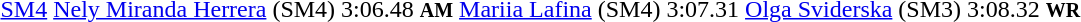<table>
<tr>
<td><a href='#'>SM4</a></td>
<td><a href='#'>Nely Miranda Herrera</a> (SM4)<br></td>
<td>3:06.48 <small><strong>AM</strong></small></td>
<td><a href='#'>Mariia Lafina</a> (SM4)<br></td>
<td>3:07.31</td>
<td><a href='#'>Olga Sviderska</a> (SM3)<br></td>
<td>3:08.32 <small><strong>WR</strong></small></td>
</tr>
</table>
